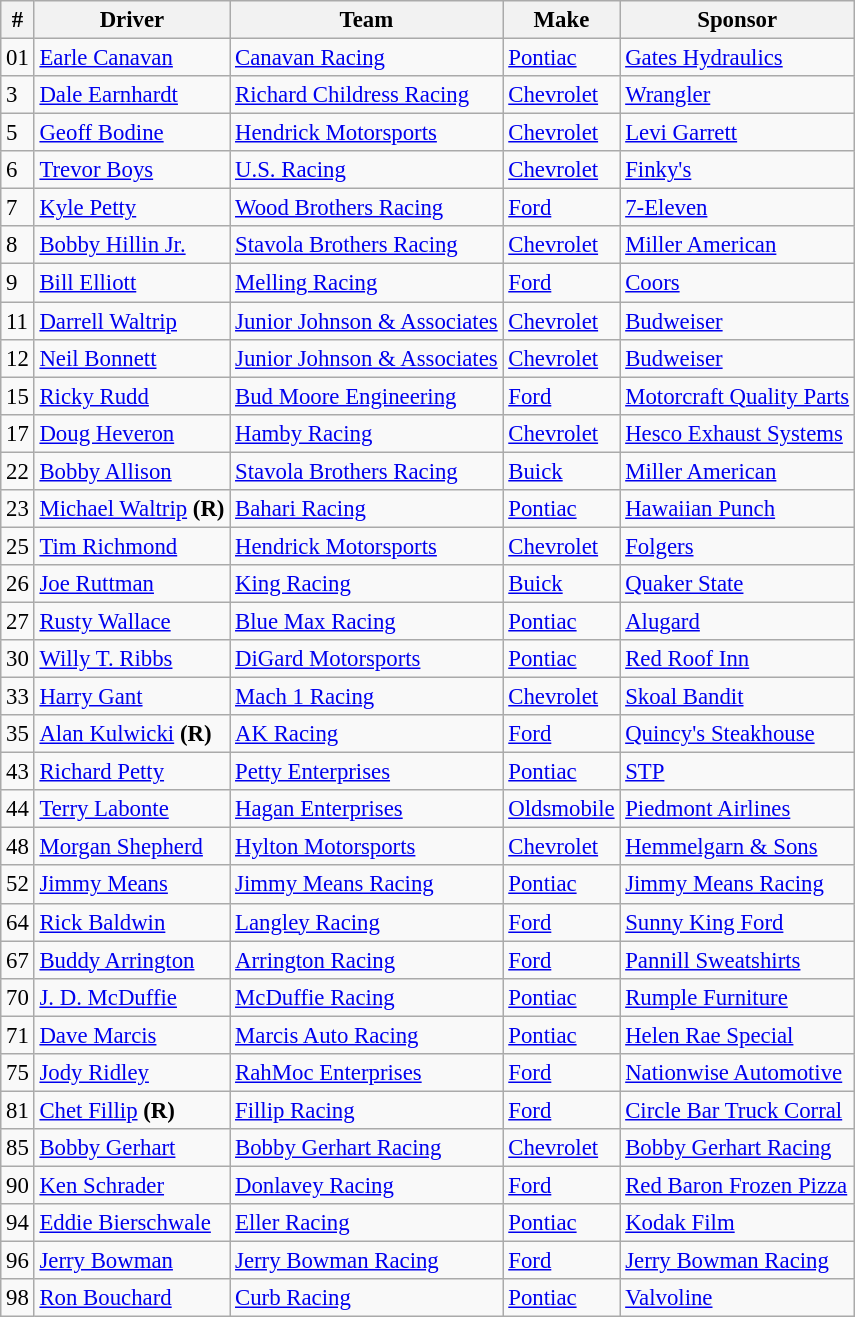<table class="wikitable" style="font-size:95%">
<tr>
<th>#</th>
<th>Driver</th>
<th>Team</th>
<th>Make</th>
<th>Sponsor</th>
</tr>
<tr>
<td>01</td>
<td><a href='#'>Earle Canavan</a></td>
<td><a href='#'>Canavan Racing</a></td>
<td><a href='#'>Pontiac</a></td>
<td><a href='#'>Gates Hydraulics</a></td>
</tr>
<tr>
<td>3</td>
<td><a href='#'>Dale Earnhardt</a></td>
<td><a href='#'>Richard Childress Racing</a></td>
<td><a href='#'>Chevrolet</a></td>
<td><a href='#'>Wrangler</a></td>
</tr>
<tr>
<td>5</td>
<td><a href='#'>Geoff Bodine</a></td>
<td><a href='#'>Hendrick Motorsports</a></td>
<td><a href='#'>Chevrolet</a></td>
<td><a href='#'>Levi Garrett</a></td>
</tr>
<tr>
<td>6</td>
<td><a href='#'>Trevor Boys</a></td>
<td><a href='#'>U.S. Racing</a></td>
<td><a href='#'>Chevrolet</a></td>
<td><a href='#'>Finky's</a></td>
</tr>
<tr>
<td>7</td>
<td><a href='#'>Kyle Petty</a></td>
<td><a href='#'>Wood Brothers Racing</a></td>
<td><a href='#'>Ford</a></td>
<td><a href='#'>7-Eleven</a></td>
</tr>
<tr>
<td>8</td>
<td><a href='#'>Bobby Hillin Jr.</a></td>
<td><a href='#'>Stavola Brothers Racing</a></td>
<td><a href='#'>Chevrolet</a></td>
<td><a href='#'>Miller American</a></td>
</tr>
<tr>
<td>9</td>
<td><a href='#'>Bill Elliott</a></td>
<td><a href='#'>Melling Racing</a></td>
<td><a href='#'>Ford</a></td>
<td><a href='#'>Coors</a></td>
</tr>
<tr>
<td>11</td>
<td><a href='#'>Darrell Waltrip</a></td>
<td><a href='#'>Junior Johnson & Associates</a></td>
<td><a href='#'>Chevrolet</a></td>
<td><a href='#'>Budweiser</a></td>
</tr>
<tr>
<td>12</td>
<td><a href='#'>Neil Bonnett</a></td>
<td><a href='#'>Junior Johnson & Associates</a></td>
<td><a href='#'>Chevrolet</a></td>
<td><a href='#'>Budweiser</a></td>
</tr>
<tr>
<td>15</td>
<td><a href='#'>Ricky Rudd</a></td>
<td><a href='#'>Bud Moore Engineering</a></td>
<td><a href='#'>Ford</a></td>
<td><a href='#'>Motorcraft Quality Parts</a></td>
</tr>
<tr>
<td>17</td>
<td><a href='#'>Doug Heveron</a></td>
<td><a href='#'>Hamby Racing</a></td>
<td><a href='#'>Chevrolet</a></td>
<td><a href='#'>Hesco Exhaust Systems</a></td>
</tr>
<tr>
<td>22</td>
<td><a href='#'>Bobby Allison</a></td>
<td><a href='#'>Stavola Brothers Racing</a></td>
<td><a href='#'>Buick</a></td>
<td><a href='#'>Miller American</a></td>
</tr>
<tr>
<td>23</td>
<td><a href='#'>Michael Waltrip</a> <strong>(R)</strong></td>
<td><a href='#'>Bahari Racing</a></td>
<td><a href='#'>Pontiac</a></td>
<td><a href='#'>Hawaiian Punch</a></td>
</tr>
<tr>
<td>25</td>
<td><a href='#'>Tim Richmond</a></td>
<td><a href='#'>Hendrick Motorsports</a></td>
<td><a href='#'>Chevrolet</a></td>
<td><a href='#'>Folgers</a></td>
</tr>
<tr>
<td>26</td>
<td><a href='#'>Joe Ruttman</a></td>
<td><a href='#'>King Racing</a></td>
<td><a href='#'>Buick</a></td>
<td><a href='#'>Quaker State</a></td>
</tr>
<tr>
<td>27</td>
<td><a href='#'>Rusty Wallace</a></td>
<td><a href='#'>Blue Max Racing</a></td>
<td><a href='#'>Pontiac</a></td>
<td><a href='#'>Alugard</a></td>
</tr>
<tr>
<td>30</td>
<td><a href='#'>Willy T. Ribbs</a></td>
<td><a href='#'>DiGard Motorsports</a></td>
<td><a href='#'>Pontiac</a></td>
<td><a href='#'>Red Roof Inn</a></td>
</tr>
<tr>
<td>33</td>
<td><a href='#'>Harry Gant</a></td>
<td><a href='#'>Mach 1 Racing</a></td>
<td><a href='#'>Chevrolet</a></td>
<td><a href='#'>Skoal Bandit</a></td>
</tr>
<tr>
<td>35</td>
<td><a href='#'>Alan Kulwicki</a> <strong>(R)</strong></td>
<td><a href='#'>AK Racing</a></td>
<td><a href='#'>Ford</a></td>
<td><a href='#'>Quincy's Steakhouse</a></td>
</tr>
<tr>
<td>43</td>
<td><a href='#'>Richard Petty</a></td>
<td><a href='#'>Petty Enterprises</a></td>
<td><a href='#'>Pontiac</a></td>
<td><a href='#'>STP</a></td>
</tr>
<tr>
<td>44</td>
<td><a href='#'>Terry Labonte</a></td>
<td><a href='#'>Hagan Enterprises</a></td>
<td><a href='#'>Oldsmobile</a></td>
<td><a href='#'>Piedmont Airlines</a></td>
</tr>
<tr>
<td>48</td>
<td><a href='#'>Morgan Shepherd</a></td>
<td><a href='#'>Hylton Motorsports</a></td>
<td><a href='#'>Chevrolet</a></td>
<td><a href='#'>Hemmelgarn & Sons</a></td>
</tr>
<tr>
<td>52</td>
<td><a href='#'>Jimmy Means</a></td>
<td><a href='#'>Jimmy Means Racing</a></td>
<td><a href='#'>Pontiac</a></td>
<td><a href='#'>Jimmy Means Racing</a></td>
</tr>
<tr>
<td>64</td>
<td><a href='#'>Rick Baldwin</a></td>
<td><a href='#'>Langley Racing</a></td>
<td><a href='#'>Ford</a></td>
<td><a href='#'>Sunny King Ford</a></td>
</tr>
<tr>
<td>67</td>
<td><a href='#'>Buddy Arrington</a></td>
<td><a href='#'>Arrington Racing</a></td>
<td><a href='#'>Ford</a></td>
<td><a href='#'>Pannill Sweatshirts</a></td>
</tr>
<tr>
<td>70</td>
<td><a href='#'>J. D. McDuffie</a></td>
<td><a href='#'>McDuffie Racing</a></td>
<td><a href='#'>Pontiac</a></td>
<td><a href='#'>Rumple Furniture</a></td>
</tr>
<tr>
<td>71</td>
<td><a href='#'>Dave Marcis</a></td>
<td><a href='#'>Marcis Auto Racing</a></td>
<td><a href='#'>Pontiac</a></td>
<td><a href='#'>Helen Rae Special</a></td>
</tr>
<tr>
<td>75</td>
<td><a href='#'>Jody Ridley</a></td>
<td><a href='#'>RahMoc Enterprises</a></td>
<td><a href='#'>Ford</a></td>
<td><a href='#'>Nationwise Automotive</a></td>
</tr>
<tr>
<td>81</td>
<td><a href='#'>Chet Fillip</a> <strong>(R)</strong></td>
<td><a href='#'>Fillip Racing</a></td>
<td><a href='#'>Ford</a></td>
<td><a href='#'>Circle Bar Truck Corral</a></td>
</tr>
<tr>
<td>85</td>
<td><a href='#'>Bobby Gerhart</a></td>
<td><a href='#'>Bobby Gerhart Racing</a></td>
<td><a href='#'>Chevrolet</a></td>
<td><a href='#'>Bobby Gerhart Racing</a></td>
</tr>
<tr>
<td>90</td>
<td><a href='#'>Ken Schrader</a></td>
<td><a href='#'>Donlavey Racing</a></td>
<td><a href='#'>Ford</a></td>
<td><a href='#'>Red Baron Frozen Pizza</a></td>
</tr>
<tr>
<td>94</td>
<td><a href='#'>Eddie Bierschwale</a></td>
<td><a href='#'>Eller Racing</a></td>
<td><a href='#'>Pontiac</a></td>
<td><a href='#'>Kodak Film</a></td>
</tr>
<tr>
<td>96</td>
<td><a href='#'>Jerry Bowman</a></td>
<td><a href='#'>Jerry Bowman Racing</a></td>
<td><a href='#'>Ford</a></td>
<td><a href='#'>Jerry Bowman Racing</a></td>
</tr>
<tr>
<td>98</td>
<td><a href='#'>Ron Bouchard</a></td>
<td><a href='#'>Curb Racing</a></td>
<td><a href='#'>Pontiac</a></td>
<td><a href='#'>Valvoline</a></td>
</tr>
</table>
